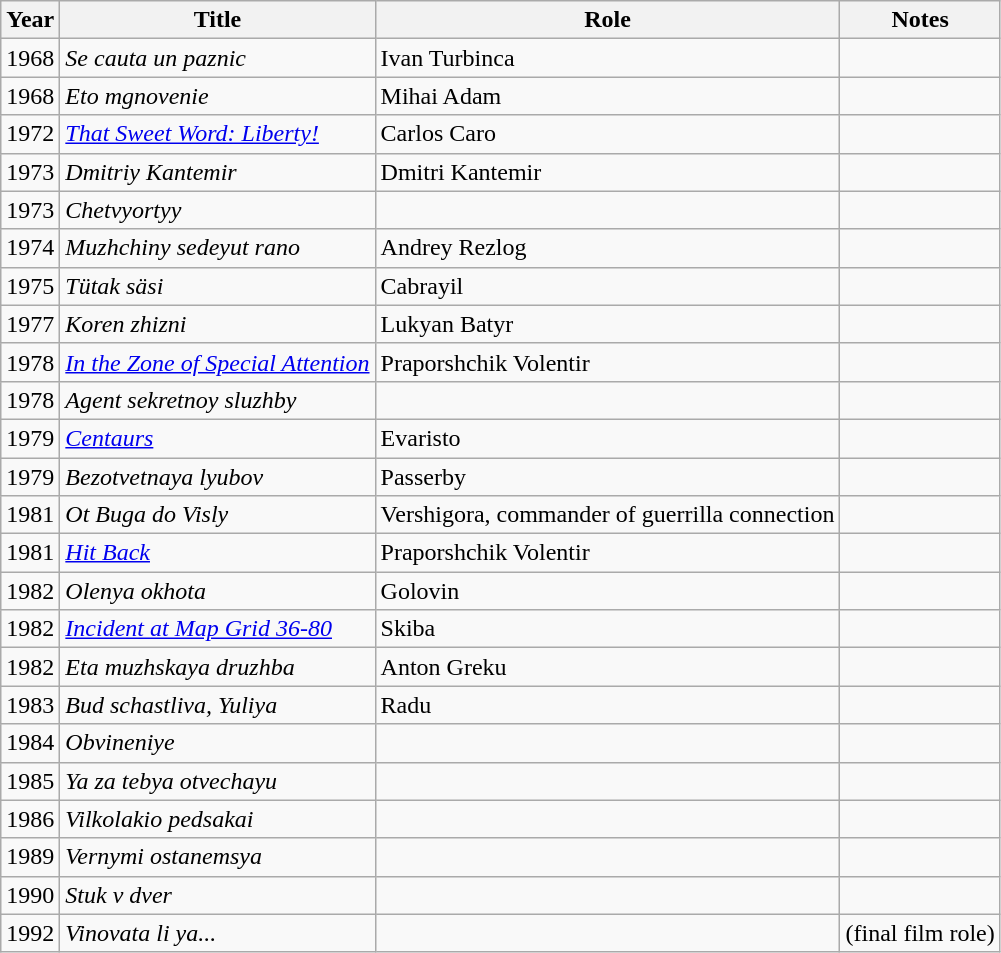<table class="wikitable">
<tr>
<th>Year</th>
<th>Title</th>
<th>Role</th>
<th>Notes</th>
</tr>
<tr>
<td>1968</td>
<td><em>Se cauta un paznic</em></td>
<td>Ivan Turbinca</td>
<td></td>
</tr>
<tr>
<td>1968</td>
<td><em>Eto mgnovenie</em></td>
<td>Mihai Adam</td>
<td></td>
</tr>
<tr>
<td>1972</td>
<td><em><a href='#'>That Sweet Word: Liberty!</a></em></td>
<td>Carlos Caro</td>
<td></td>
</tr>
<tr>
<td>1973</td>
<td><em>Dmitriy Kantemir</em></td>
<td>Dmitri Kantemir</td>
<td></td>
</tr>
<tr>
<td>1973</td>
<td><em>Chetvyortyy</em></td>
<td></td>
<td></td>
</tr>
<tr>
<td>1974</td>
<td><em>Muzhchiny sedeyut rano</em></td>
<td>Andrey Rezlog</td>
<td></td>
</tr>
<tr>
<td>1975</td>
<td><em>Tütak säsi</em></td>
<td>Cabrayil</td>
<td></td>
</tr>
<tr>
<td>1977</td>
<td><em>Koren zhizni</em></td>
<td>Lukyan Batyr</td>
<td></td>
</tr>
<tr>
<td>1978</td>
<td><em><a href='#'>In the Zone of Special Attention</a></em></td>
<td>Praporshchik Volentir</td>
<td></td>
</tr>
<tr>
<td>1978</td>
<td><em>Agent sekretnoy sluzhby</em></td>
<td></td>
<td></td>
</tr>
<tr>
<td>1979</td>
<td><em><a href='#'>Centaurs</a></em></td>
<td>Evaristo</td>
<td></td>
</tr>
<tr>
<td>1979</td>
<td><em>Bezotvetnaya lyubov</em></td>
<td>Passerby</td>
<td></td>
</tr>
<tr>
<td>1981</td>
<td><em>Ot Buga do Visly</em></td>
<td>Vershigora, commander of guerrilla connection</td>
<td></td>
</tr>
<tr>
<td>1981</td>
<td><em><a href='#'>Hit Back</a></em></td>
<td>Praporshchik Volentir</td>
<td></td>
</tr>
<tr>
<td>1982</td>
<td><em>Olenya okhota</em></td>
<td>Golovin</td>
<td></td>
</tr>
<tr>
<td>1982</td>
<td><em><a href='#'>Incident at Map Grid 36-80</a></em></td>
<td>Skiba</td>
<td></td>
</tr>
<tr>
<td>1982</td>
<td><em>Eta muzhskaya druzhba</em></td>
<td>Anton Greku</td>
<td></td>
</tr>
<tr>
<td>1983</td>
<td><em>Bud schastliva, Yuliya</em></td>
<td>Radu</td>
<td></td>
</tr>
<tr>
<td>1984</td>
<td><em>Obvineniye</em></td>
<td></td>
<td></td>
</tr>
<tr>
<td>1985</td>
<td><em>Ya za tebya otvechayu</em></td>
<td></td>
<td></td>
</tr>
<tr>
<td>1986</td>
<td><em>Vilkolakio pedsakai</em></td>
<td></td>
<td></td>
</tr>
<tr>
<td>1989</td>
<td><em>Vernymi ostanemsya</em></td>
<td></td>
<td></td>
</tr>
<tr>
<td>1990</td>
<td><em>Stuk v dver</em></td>
<td></td>
<td></td>
</tr>
<tr>
<td>1992</td>
<td><em>Vinovata li ya...</em></td>
<td></td>
<td>(final film role)</td>
</tr>
</table>
